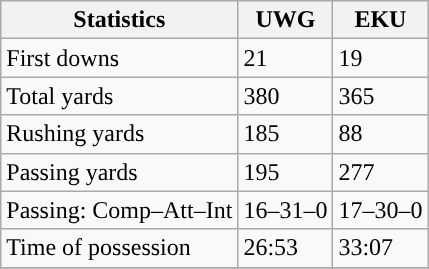<table class="wikitable" style="float: left;">
<tr>
<th>Statistics</th>
<th>UWG</th>
<th>EKU</th>
</tr>
<tr>
<td>First downs</td>
<td>21</td>
<td>19</td>
</tr>
<tr>
<td>Total yards</td>
<td>380</td>
<td>365</td>
</tr>
<tr>
<td>Rushing yards</td>
<td>185</td>
<td>88</td>
</tr>
<tr>
<td>Passing yards</td>
<td>195</td>
<td>277</td>
</tr>
<tr>
<td>Passing: Comp–Att–Int</td>
<td>16–31–0</td>
<td>17–30–0</td>
</tr>
<tr>
<td>Time of possession</td>
<td>26:53</td>
<td>33:07</td>
</tr>
<tr>
</tr>
</table>
